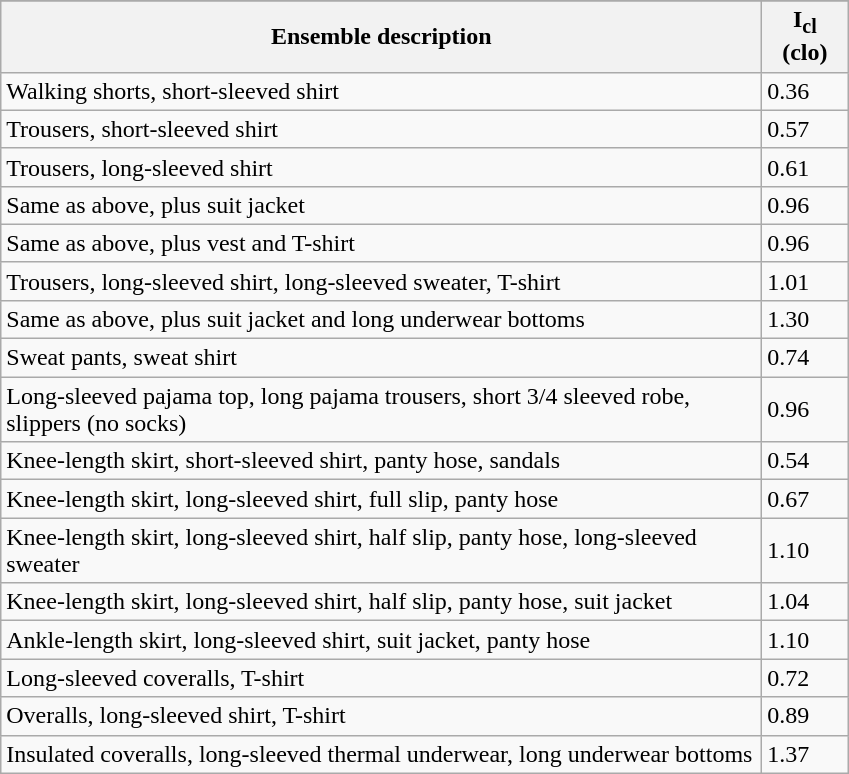<table class="wikitable sortable">
<tr>
</tr>
<tr>
<th scope="col" width="500px">Ensemble description</th>
<th scope="col" width="50px">I<sub>cl</sub> (clo)</th>
</tr>
<tr>
<td>Walking shorts, short-sleeved shirt</td>
<td>0.36</td>
</tr>
<tr>
<td>Trousers, short-sleeved shirt</td>
<td>0.57</td>
</tr>
<tr>
<td>Trousers, long-sleeved shirt</td>
<td>0.61</td>
</tr>
<tr>
<td>Same as above, plus suit jacket</td>
<td>0.96</td>
</tr>
<tr>
<td>Same as above, plus vest and T-shirt</td>
<td>0.96</td>
</tr>
<tr>
<td>Trousers, long-sleeved shirt, long-sleeved sweater, T-shirt</td>
<td>1.01</td>
</tr>
<tr>
<td>Same as above, plus suit jacket and long underwear bottoms</td>
<td>1.30</td>
</tr>
<tr>
<td>Sweat pants, sweat shirt</td>
<td>0.74</td>
</tr>
<tr>
<td>Long-sleeved pajama top, long pajama trousers, short 3/4 sleeved robe, slippers (no socks)</td>
<td>0.96</td>
</tr>
<tr>
<td>Knee-length skirt, short-sleeved shirt, panty hose, sandals</td>
<td>0.54</td>
</tr>
<tr>
<td>Knee-length skirt, long-sleeved shirt, full slip, panty hose</td>
<td>0.67</td>
</tr>
<tr>
<td>Knee-length skirt, long-sleeved shirt, half slip, panty hose, long-sleeved sweater</td>
<td>1.10</td>
</tr>
<tr>
<td>Knee-length skirt, long-sleeved shirt, half slip, panty hose, suit jacket</td>
<td>1.04</td>
</tr>
<tr>
<td>Ankle-length skirt, long-sleeved shirt, suit jacket, panty hose</td>
<td>1.10</td>
</tr>
<tr>
<td>Long-sleeved coveralls, T-shirt</td>
<td>0.72</td>
</tr>
<tr>
<td>Overalls, long-sleeved shirt, T-shirt</td>
<td>0.89</td>
</tr>
<tr>
<td>Insulated coveralls, long-sleeved thermal underwear, long underwear bottoms</td>
<td>1.37</td>
</tr>
</table>
